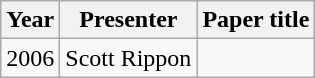<table class="wikitable">
<tr>
<th>Year</th>
<th>Presenter</th>
<th>Paper title</th>
</tr>
<tr>
<td>2006</td>
<td>Scott Rippon</td>
<td></td>
</tr>
</table>
